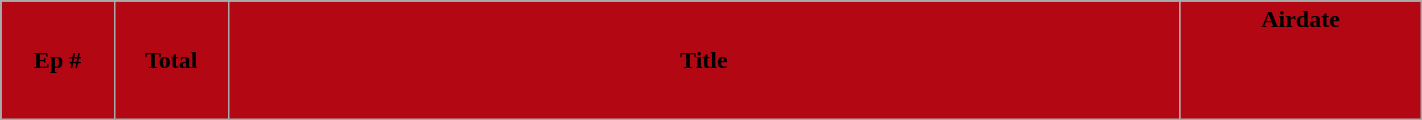<table class="wikitable plainrowheaders" width="75%" style="background:#FFFFFF;">
<tr>
<th style="background:#B30713" width=8%><span>Ep #</span></th>
<th style="background:#B30713" width=8%><span>Total</span></th>
<th style="background:#B30713"><span>Title</span></th>
<th style="background:#B30713" width=17%><span>Airdate</span><br><br><br><br></th>
</tr>
</table>
